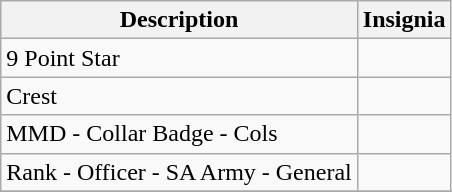<table class=wikitable style="text-align: centre;">
<tr>
<th>Description</th>
<th>Insignia</th>
</tr>
<tr>
<td>9 Point Star</td>
<td></td>
</tr>
<tr>
<td>Crest</td>
<td> </td>
</tr>
<tr>
<td>MMD - Collar Badge - Cols</td>
<td> </td>
</tr>
<tr>
<td>Rank - Officer - SA Army - General</td>
<td> </td>
</tr>
<tr>
</tr>
</table>
